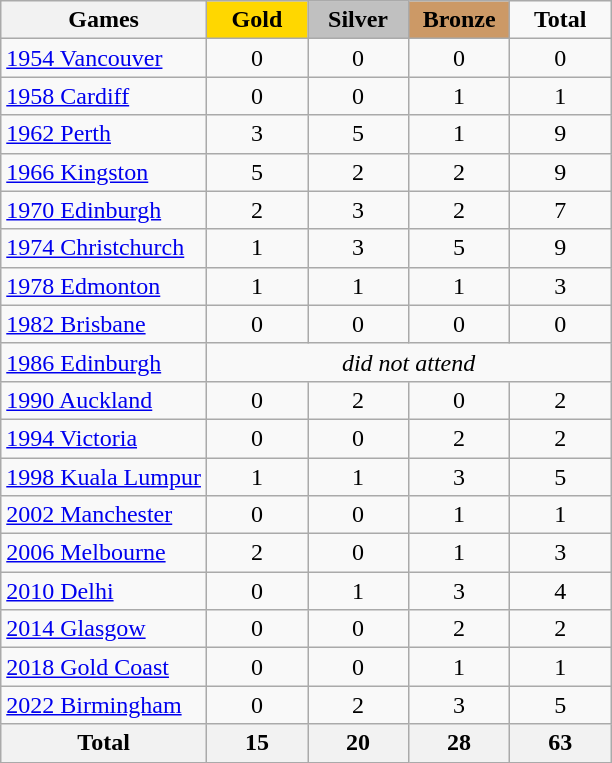<table class="wikitable" style="text-align:center">
<tr>
<th>Games</th>
<td width=60 bgcolor=gold><strong>Gold</strong></td>
<td width=60 bgcolor=silver><strong>Silver</strong></td>
<td width=60 bgcolor=cc9966><strong>Bronze</strong></td>
<td width=60><strong>Total</strong></td>
</tr>
<tr>
<td align=left><a href='#'>1954 Vancouver</a></td>
<td>0</td>
<td>0</td>
<td>0</td>
<td>0</td>
</tr>
<tr>
<td align=left><a href='#'>1958 Cardiff</a></td>
<td>0</td>
<td>0</td>
<td>1</td>
<td>1</td>
</tr>
<tr>
<td align=left><a href='#'>1962 Perth</a></td>
<td>3</td>
<td>5</td>
<td>1</td>
<td>9</td>
</tr>
<tr>
<td align=left><a href='#'>1966 Kingston</a></td>
<td>5</td>
<td>2</td>
<td>2</td>
<td>9</td>
</tr>
<tr>
<td align=left><a href='#'>1970 Edinburgh</a></td>
<td>2</td>
<td>3</td>
<td>2</td>
<td>7</td>
</tr>
<tr>
<td align=left><a href='#'>1974 Christchurch</a></td>
<td>1</td>
<td>3</td>
<td>5</td>
<td>9</td>
</tr>
<tr>
<td align=left><a href='#'>1978 Edmonton</a></td>
<td>1</td>
<td>1</td>
<td>1</td>
<td>3</td>
</tr>
<tr>
<td align=left><a href='#'>1982 Brisbane</a></td>
<td>0</td>
<td>0</td>
<td>0</td>
<td>0</td>
</tr>
<tr>
<td align=left><a href='#'>1986 Edinburgh</a></td>
<td colspan=4><em>did not attend</em></td>
</tr>
<tr>
<td align=left><a href='#'>1990 Auckland</a></td>
<td>0</td>
<td>2</td>
<td>0</td>
<td>2</td>
</tr>
<tr>
<td align=left><a href='#'>1994 Victoria</a></td>
<td>0</td>
<td>0</td>
<td>2</td>
<td>2</td>
</tr>
<tr>
<td align=left><a href='#'>1998 Kuala Lumpur</a></td>
<td>1</td>
<td>1</td>
<td>3</td>
<td>5</td>
</tr>
<tr>
<td align=left><a href='#'>2002 Manchester</a></td>
<td>0</td>
<td>0</td>
<td>1</td>
<td>1</td>
</tr>
<tr>
<td align=left><a href='#'>2006 Melbourne</a></td>
<td>2</td>
<td>0</td>
<td>1</td>
<td>3</td>
</tr>
<tr>
<td align=left><a href='#'>2010 Delhi</a></td>
<td>0</td>
<td>1</td>
<td>3</td>
<td>4</td>
</tr>
<tr>
<td align=left><a href='#'>2014 Glasgow</a></td>
<td>0</td>
<td>0</td>
<td>2</td>
<td>2</td>
</tr>
<tr>
<td align=left><a href='#'>2018 Gold Coast</a></td>
<td>0</td>
<td>0</td>
<td>1</td>
<td>1</td>
</tr>
<tr>
<td align=left><a href='#'>2022 Birmingham</a></td>
<td>0</td>
<td>2</td>
<td>3</td>
<td>5</td>
</tr>
<tr>
<th>Total</th>
<th>15</th>
<th>20</th>
<th>28</th>
<th>63</th>
</tr>
</table>
